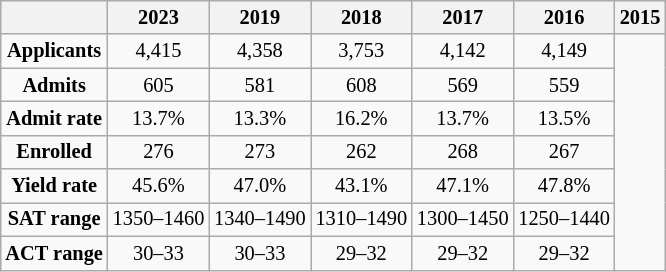<table class="wikitable" style="float:right; font-size:85%; margin:10px; text-align:center; font-size:85%; margin:auto;">
<tr>
<th> </th>
<th>2023</th>
<th>2019</th>
<th>2018</th>
<th>2017</th>
<th>2016</th>
<th>2015</th>
</tr>
<tr>
<td><strong>Applicants</strong></td>
<td>4,415</td>
<td>4,358</td>
<td>3,753</td>
<td>4,142</td>
<td>4,149</td>
</tr>
<tr>
<td><strong>Admits</strong></td>
<td>605</td>
<td>581</td>
<td>608</td>
<td>569</td>
<td>559</td>
</tr>
<tr>
<td><strong>Admit rate</strong></td>
<td>13.7%</td>
<td>13.3%</td>
<td>16.2%</td>
<td>13.7%</td>
<td>13.5%</td>
</tr>
<tr>
<td><strong>Enrolled</strong></td>
<td>276</td>
<td>273</td>
<td>262</td>
<td>268</td>
<td>267</td>
</tr>
<tr>
<td><strong>Yield rate</strong></td>
<td>45.6%</td>
<td>47.0%</td>
<td>43.1%</td>
<td>47.1%</td>
<td>47.8%</td>
</tr>
<tr>
<td><strong>SAT range</strong></td>
<td>1350–1460</td>
<td>1340–1490</td>
<td>1310–1490</td>
<td>1300–1450</td>
<td>1250–1440</td>
</tr>
<tr>
<td><strong>ACT range</strong></td>
<td>30–33</td>
<td>30–33</td>
<td>29–32</td>
<td>29–32</td>
<td>29–32</td>
</tr>
</table>
